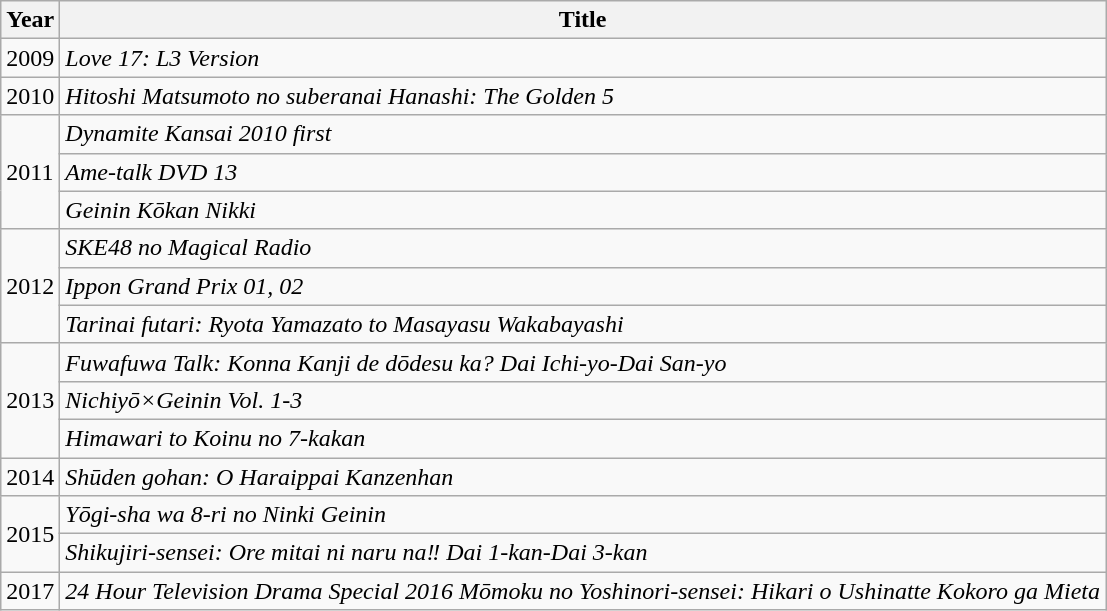<table class="wikitable">
<tr>
<th>Year</th>
<th>Title</th>
</tr>
<tr>
<td>2009</td>
<td><em>Love 17: L3 Version</em></td>
</tr>
<tr>
<td>2010</td>
<td><em>Hitoshi Matsumoto no suberanai Hanashi: The Golden 5</em></td>
</tr>
<tr>
<td rowspan="3">2011</td>
<td><em>Dynamite Kansai 2010 first</em></td>
</tr>
<tr>
<td><em>Ame-talk DVD 13</em></td>
</tr>
<tr>
<td><em>Geinin Kōkan Nikki</em></td>
</tr>
<tr>
<td rowspan="3">2012</td>
<td><em>SKE48 no Magical Radio</em></td>
</tr>
<tr>
<td><em>Ippon Grand Prix 01, 02</em></td>
</tr>
<tr>
<td><em>Tarinai futari: Ryota Yamazato to Masayasu Wakabayashi</em></td>
</tr>
<tr>
<td rowspan="3">2013</td>
<td><em>Fuwafuwa Talk: Konna Kanji de dōdesu ka? Dai Ichi-yo-Dai San-yo</em></td>
</tr>
<tr>
<td><em>Nichiyō×Geinin Vol. 1-3</em></td>
</tr>
<tr>
<td><em>Himawari to Koinu no 7-kakan</em></td>
</tr>
<tr>
<td>2014</td>
<td><em>Shūden gohan: O Haraippai Kanzenhan</em></td>
</tr>
<tr>
<td rowspan="2">2015</td>
<td><em>Yōgi-sha wa 8-ri no Ninki Geinin</em></td>
</tr>
<tr>
<td><em>Shikujiri-sensei: Ore mitai ni naru na‼ Dai 1-kan-Dai 3-kan</em></td>
</tr>
<tr>
<td>2017</td>
<td><em>24 Hour Television Drama Special 2016 Mōmoku no Yoshinori-sensei: Hikari o Ushinatte Kokoro ga Mieta</em></td>
</tr>
</table>
